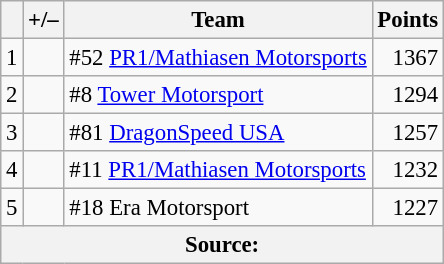<table class="wikitable" style="font-size: 95%;">
<tr>
<th scope="col"></th>
<th scope="col">+/–</th>
<th scope="col">Team</th>
<th scope="col">Points</th>
</tr>
<tr>
<td align=center>1</td>
<td align="left"></td>
<td> #52 <a href='#'>PR1/Mathiasen Motorsports</a></td>
<td align=right>1367</td>
</tr>
<tr>
<td align=center>2</td>
<td align="left"></td>
<td> #8 <a href='#'>Tower Motorsport</a></td>
<td align=right>1294</td>
</tr>
<tr>
<td align=center>3</td>
<td align="left"></td>
<td> #81 <a href='#'>DragonSpeed USA</a></td>
<td align=right>1257</td>
</tr>
<tr>
<td align=center>4</td>
<td align="left"></td>
<td> #11 <a href='#'>PR1/Mathiasen Motorsports</a></td>
<td align=right>1232</td>
</tr>
<tr>
<td align=center>5</td>
<td align="left"></td>
<td> #18 Era Motorsport</td>
<td align=right>1227</td>
</tr>
<tr>
<th colspan=5>Source:</th>
</tr>
</table>
